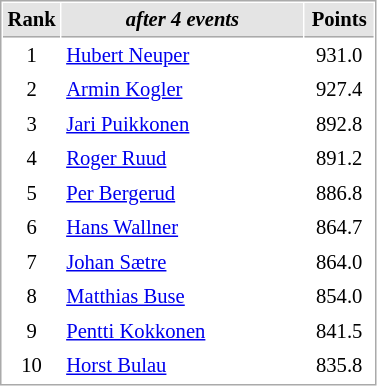<table cellspacing="1" cellpadding="3" style="border:1px solid #AAAAAA;font-size:86%">
<tr bgcolor="#E4E4E4">
<th style="border-bottom:1px solid #AAAAAA" width=10>Rank</th>
<th style="border-bottom:1px solid #AAAAAA" width=155><em>after 4 events</em></th>
<th style="border-bottom:1px solid #AAAAAA" width=40>Points</th>
</tr>
<tr>
<td align=center>1</td>
<td> <a href='#'>Hubert Neuper</a></td>
<td align=center>931.0</td>
</tr>
<tr>
<td align=center>2</td>
<td> <a href='#'>Armin Kogler</a></td>
<td align=center>927.4</td>
</tr>
<tr>
<td align=center>3</td>
<td> <a href='#'>Jari Puikkonen</a></td>
<td align=center>892.8</td>
</tr>
<tr>
<td align=center>4</td>
<td> <a href='#'>Roger Ruud</a></td>
<td align=center>891.2</td>
</tr>
<tr>
<td align=center>5</td>
<td> <a href='#'>Per Bergerud</a></td>
<td align=center>886.8</td>
</tr>
<tr>
<td align=center>6</td>
<td> <a href='#'>Hans Wallner</a></td>
<td align=center>864.7</td>
</tr>
<tr>
<td align=center>7</td>
<td> <a href='#'>Johan Sætre</a></td>
<td align=center>864.0</td>
</tr>
<tr>
<td align=center>8</td>
<td> <a href='#'>Matthias Buse</a></td>
<td align=center>854.0</td>
</tr>
<tr>
<td align=center>9</td>
<td> <a href='#'>Pentti Kokkonen</a></td>
<td align=center>841.5</td>
</tr>
<tr>
<td align=center>10</td>
<td> <a href='#'>Horst Bulau</a></td>
<td align=center>835.8</td>
</tr>
</table>
